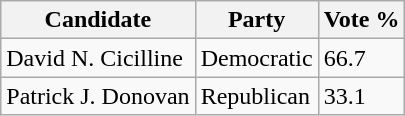<table class="wikitable">
<tr>
<th>Candidate</th>
<th>Party</th>
<th>Vote %</th>
</tr>
<tr>
<td>David N. Cicilline</td>
<td>Democratic</td>
<td>66.7</td>
</tr>
<tr>
<td>Patrick J. Donovan</td>
<td>Republican</td>
<td>33.1</td>
</tr>
</table>
